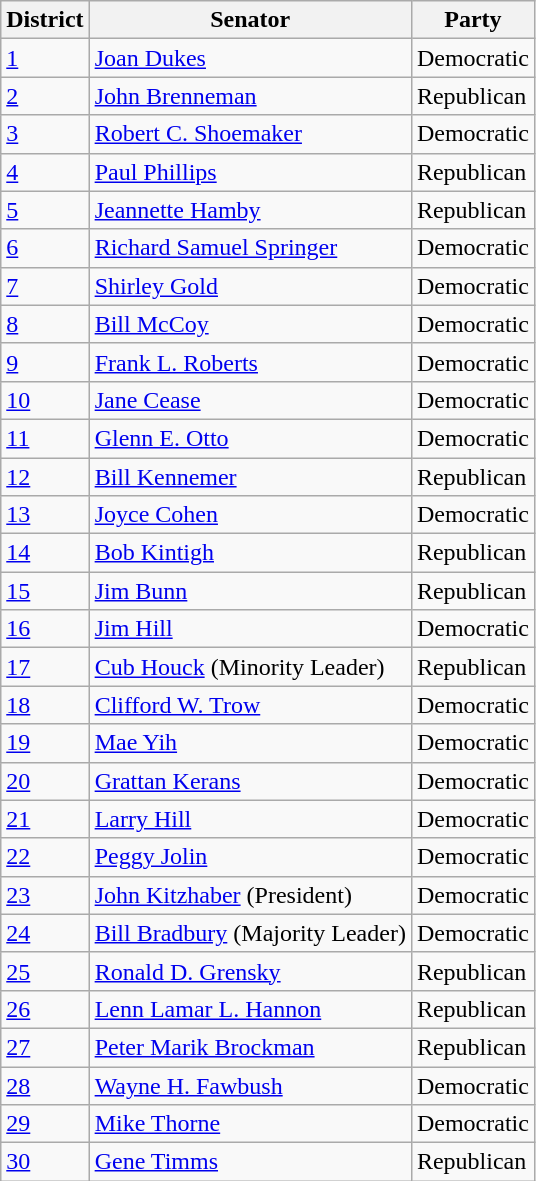<table class="wikitable">
<tr>
<th>District</th>
<th>Senator</th>
<th>Party</th>
</tr>
<tr>
<td><a href='#'>1</a></td>
<td><a href='#'>Joan Dukes</a></td>
<td>Democratic</td>
</tr>
<tr>
<td><a href='#'>2</a></td>
<td><a href='#'>John Brenneman</a></td>
<td>Republican</td>
</tr>
<tr>
<td><a href='#'>3</a></td>
<td><a href='#'>Robert C. Shoemaker</a></td>
<td>Democratic</td>
</tr>
<tr>
<td><a href='#'>4</a></td>
<td><a href='#'>Paul Phillips</a></td>
<td>Republican</td>
</tr>
<tr>
<td><a href='#'>5</a></td>
<td><a href='#'>Jeannette Hamby</a></td>
<td>Republican</td>
</tr>
<tr>
<td><a href='#'>6</a></td>
<td><a href='#'>Richard Samuel Springer</a></td>
<td>Democratic</td>
</tr>
<tr>
<td><a href='#'>7</a></td>
<td><a href='#'>Shirley Gold</a></td>
<td>Democratic</td>
</tr>
<tr>
<td><a href='#'>8</a></td>
<td><a href='#'>Bill McCoy</a></td>
<td>Democratic</td>
</tr>
<tr>
<td><a href='#'>9</a></td>
<td><a href='#'>Frank L. Roberts</a></td>
<td>Democratic</td>
</tr>
<tr>
<td><a href='#'>10</a></td>
<td><a href='#'>Jane Cease</a></td>
<td>Democratic</td>
</tr>
<tr>
<td><a href='#'>11</a></td>
<td><a href='#'>Glenn E. Otto</a></td>
<td>Democratic</td>
</tr>
<tr>
<td><a href='#'>12</a></td>
<td><a href='#'>Bill Kennemer</a></td>
<td>Republican</td>
</tr>
<tr>
<td><a href='#'>13</a></td>
<td><a href='#'>Joyce Cohen</a></td>
<td>Democratic</td>
</tr>
<tr>
<td><a href='#'>14</a></td>
<td><a href='#'>Bob Kintigh</a></td>
<td>Republican</td>
</tr>
<tr>
<td><a href='#'>15</a></td>
<td><a href='#'>Jim Bunn</a></td>
<td>Republican</td>
</tr>
<tr>
<td><a href='#'>16</a></td>
<td><a href='#'>Jim Hill</a></td>
<td>Democratic</td>
</tr>
<tr>
<td><a href='#'>17</a></td>
<td><a href='#'>Cub Houck</a> (Minority Leader)</td>
<td>Republican</td>
</tr>
<tr>
<td><a href='#'>18</a></td>
<td><a href='#'>Clifford W. Trow</a></td>
<td>Democratic</td>
</tr>
<tr>
<td><a href='#'>19</a></td>
<td><a href='#'>Mae Yih</a></td>
<td>Democratic</td>
</tr>
<tr>
<td><a href='#'>20</a></td>
<td><a href='#'>Grattan Kerans</a></td>
<td>Democratic</td>
</tr>
<tr>
<td><a href='#'>21</a></td>
<td><a href='#'>Larry Hill</a></td>
<td>Democratic</td>
</tr>
<tr>
<td><a href='#'>22</a></td>
<td><a href='#'>Peggy Jolin</a></td>
<td>Democratic</td>
</tr>
<tr>
<td><a href='#'>23</a></td>
<td><a href='#'>John Kitzhaber</a> (President)</td>
<td>Democratic</td>
</tr>
<tr>
<td><a href='#'>24</a></td>
<td><a href='#'>Bill Bradbury</a> (Majority Leader)</td>
<td>Democratic</td>
</tr>
<tr>
<td><a href='#'>25</a></td>
<td><a href='#'>Ronald D. Grensky</a></td>
<td>Republican</td>
</tr>
<tr>
<td><a href='#'>26</a></td>
<td><a href='#'>Lenn Lamar L. Hannon</a></td>
<td>Republican</td>
</tr>
<tr>
<td><a href='#'>27</a></td>
<td><a href='#'>Peter Marik Brockman</a></td>
<td>Republican</td>
</tr>
<tr>
<td><a href='#'>28</a></td>
<td><a href='#'>Wayne H. Fawbush</a></td>
<td>Democratic</td>
</tr>
<tr>
<td><a href='#'>29</a></td>
<td><a href='#'>Mike Thorne</a></td>
<td>Democratic</td>
</tr>
<tr>
<td><a href='#'>30</a></td>
<td><a href='#'>Gene Timms</a></td>
<td>Republican</td>
</tr>
</table>
